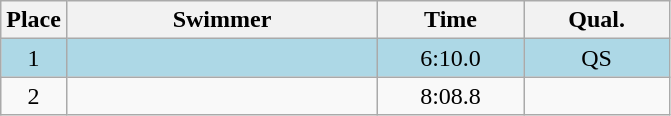<table class=wikitable style="text-align:center">
<tr>
<th>Place</th>
<th width=200>Swimmer</th>
<th width=90>Time</th>
<th width=90>Qual.</th>
</tr>
<tr bgcolor=lightblue>
<td>1</td>
<td align=left></td>
<td>6:10.0</td>
<td>QS</td>
</tr>
<tr>
<td>2</td>
<td align=left></td>
<td>8:08.8</td>
<td></td>
</tr>
</table>
